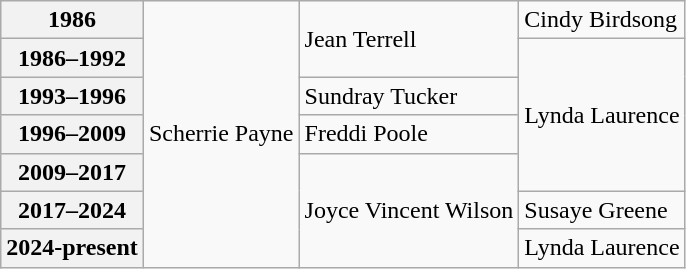<table class="wikitable">
<tr>
<th>1986</th>
<td rowspan="7">Scherrie Payne</td>
<td rowspan="2">Jean Terrell</td>
<td>Cindy Birdsong</td>
</tr>
<tr>
<th>1986–1992</th>
<td rowspan="4">Lynda Laurence</td>
</tr>
<tr>
<th>1993–1996</th>
<td>Sundray Tucker</td>
</tr>
<tr>
<th>1996–2009</th>
<td>Freddi Poole</td>
</tr>
<tr>
<th>2009–2017</th>
<td rowspan="4">Joyce Vincent Wilson</td>
</tr>
<tr>
<th>2017–2024</th>
<td>Susaye Greene</td>
</tr>
<tr>
<th>2024-present</th>
<td>Lynda Laurence</td>
</tr>
</table>
